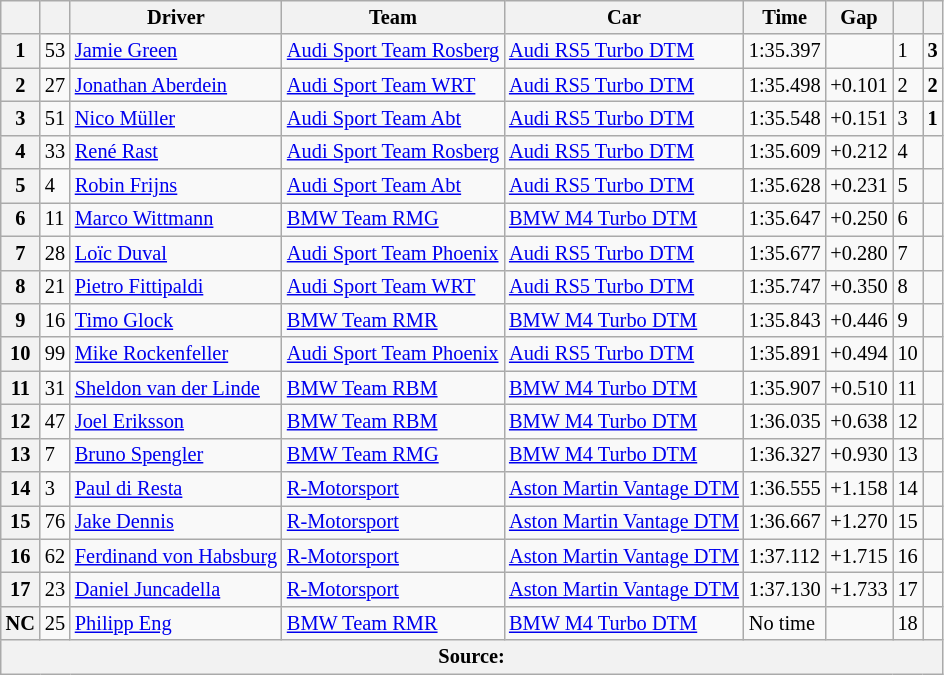<table class="wikitable" style="font-size: 85%">
<tr>
<th></th>
<th></th>
<th>Driver</th>
<th>Team</th>
<th>Car</th>
<th>Time</th>
<th>Gap</th>
<th></th>
<th></th>
</tr>
<tr>
<th>1</th>
<td>53</td>
<td> <a href='#'>Jamie Green</a></td>
<td><a href='#'>Audi Sport Team Rosberg</a></td>
<td><a href='#'>Audi RS5 Turbo DTM</a></td>
<td>1:35.397</td>
<td></td>
<td>1</td>
<td align=center><strong>3</strong></td>
</tr>
<tr>
<th>2</th>
<td>27</td>
<td> <a href='#'>Jonathan Aberdein</a></td>
<td><a href='#'>Audi Sport Team WRT</a></td>
<td><a href='#'>Audi RS5 Turbo DTM</a></td>
<td>1:35.498</td>
<td>+0.101</td>
<td>2</td>
<td align=center><strong>2</strong></td>
</tr>
<tr>
<th>3</th>
<td>51</td>
<td> <a href='#'>Nico Müller</a></td>
<td><a href='#'>Audi Sport Team Abt</a></td>
<td><a href='#'>Audi RS5 Turbo DTM</a></td>
<td>1:35.548</td>
<td>+0.151</td>
<td>3</td>
<td align=center><strong>1</strong></td>
</tr>
<tr>
<th>4</th>
<td>33</td>
<td> <a href='#'>René Rast</a></td>
<td><a href='#'>Audi Sport Team Rosberg</a></td>
<td><a href='#'>Audi RS5 Turbo DTM</a></td>
<td>1:35.609</td>
<td>+0.212</td>
<td>4</td>
<td align=center></td>
</tr>
<tr>
<th>5</th>
<td>4</td>
<td> <a href='#'>Robin Frijns</a></td>
<td><a href='#'>Audi Sport Team Abt</a></td>
<td><a href='#'>Audi RS5 Turbo DTM</a></td>
<td>1:35.628</td>
<td>+0.231</td>
<td>5</td>
<td align=center></td>
</tr>
<tr>
<th>6</th>
<td>11</td>
<td> <a href='#'>Marco Wittmann</a></td>
<td><a href='#'>BMW Team RMG</a></td>
<td><a href='#'>BMW M4 Turbo DTM</a></td>
<td>1:35.647</td>
<td>+0.250</td>
<td>6</td>
<td align=center></td>
</tr>
<tr>
<th>7</th>
<td>28</td>
<td> <a href='#'>Loïc Duval</a></td>
<td><a href='#'>Audi Sport Team Phoenix</a></td>
<td><a href='#'>Audi RS5 Turbo DTM</a></td>
<td>1:35.677</td>
<td>+0.280</td>
<td>7</td>
<td align=center></td>
</tr>
<tr>
<th>8</th>
<td>21</td>
<td> <a href='#'>Pietro Fittipaldi</a></td>
<td><a href='#'>Audi Sport Team WRT</a></td>
<td><a href='#'>Audi RS5 Turbo DTM</a></td>
<td>1:35.747</td>
<td>+0.350</td>
<td>8</td>
<td align=center></td>
</tr>
<tr>
<th>9</th>
<td>16</td>
<td> <a href='#'>Timo Glock</a></td>
<td><a href='#'>BMW Team RMR</a></td>
<td><a href='#'>BMW M4 Turbo DTM</a></td>
<td>1:35.843</td>
<td>+0.446</td>
<td>9</td>
<td align=center></td>
</tr>
<tr>
<th>10</th>
<td>99</td>
<td> <a href='#'>Mike Rockenfeller</a></td>
<td><a href='#'>Audi Sport Team Phoenix</a></td>
<td><a href='#'>Audi RS5 Turbo DTM</a></td>
<td>1:35.891</td>
<td>+0.494</td>
<td>10</td>
<td align=center></td>
</tr>
<tr>
<th>11</th>
<td>31</td>
<td> <a href='#'>Sheldon van der Linde</a></td>
<td><a href='#'>BMW Team RBM</a></td>
<td><a href='#'>BMW M4 Turbo DTM</a></td>
<td>1:35.907</td>
<td>+0.510</td>
<td>11</td>
<td align=center></td>
</tr>
<tr>
<th>12</th>
<td>47</td>
<td> <a href='#'>Joel Eriksson</a></td>
<td><a href='#'>BMW Team RBM</a></td>
<td><a href='#'>BMW M4 Turbo DTM</a></td>
<td>1:36.035</td>
<td>+0.638</td>
<td>12</td>
<td align=center></td>
</tr>
<tr>
<th>13</th>
<td>7</td>
<td> <a href='#'>Bruno Spengler</a></td>
<td><a href='#'>BMW Team RMG</a></td>
<td><a href='#'>BMW M4 Turbo DTM</a></td>
<td>1:36.327</td>
<td>+0.930</td>
<td>13</td>
<td align=center></td>
</tr>
<tr>
<th>14</th>
<td>3</td>
<td> <a href='#'>Paul di Resta</a></td>
<td><a href='#'>R-Motorsport</a></td>
<td><a href='#'>Aston Martin Vantage DTM</a></td>
<td>1:36.555</td>
<td>+1.158</td>
<td>14</td>
<td align=center></td>
</tr>
<tr>
<th>15</th>
<td>76</td>
<td> <a href='#'>Jake Dennis</a></td>
<td><a href='#'>R-Motorsport</a></td>
<td><a href='#'>Aston Martin Vantage DTM</a></td>
<td>1:36.667</td>
<td>+1.270</td>
<td>15</td>
<td align=center></td>
</tr>
<tr>
<th>16</th>
<td>62</td>
<td> <a href='#'>Ferdinand von Habsburg</a></td>
<td><a href='#'>R-Motorsport</a></td>
<td><a href='#'>Aston Martin Vantage DTM</a></td>
<td>1:37.112</td>
<td>+1.715</td>
<td>16</td>
<td align=center></td>
</tr>
<tr>
<th>17</th>
<td>23</td>
<td> <a href='#'>Daniel Juncadella</a></td>
<td><a href='#'>R-Motorsport</a></td>
<td><a href='#'>Aston Martin Vantage DTM</a></td>
<td>1:37.130</td>
<td>+1.733</td>
<td>17</td>
<td align=center></td>
</tr>
<tr>
<th>NC</th>
<td>25</td>
<td> <a href='#'>Philipp Eng</a></td>
<td><a href='#'>BMW Team RMR</a></td>
<td><a href='#'>BMW M4 Turbo DTM</a></td>
<td>No time</td>
<td></td>
<td>18</td>
<td align=center></td>
</tr>
<tr>
<th colspan=9>Source:</th>
</tr>
</table>
